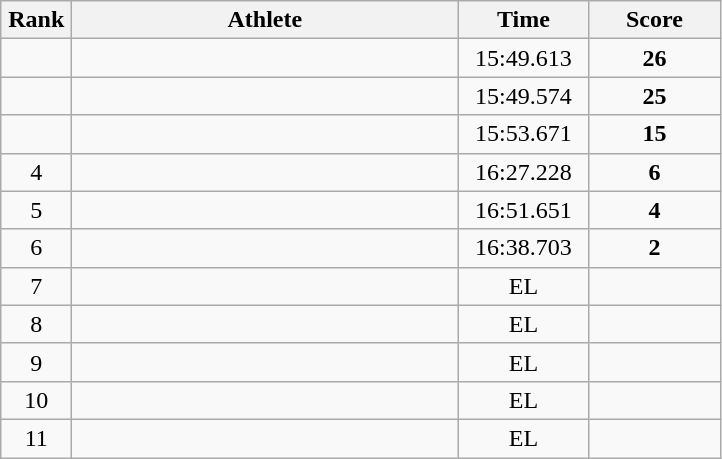<table class="wikitable" style="text-align:center">
<tr>
<th width=40>Rank</th>
<th width=250>Athlete</th>
<th width=80>Time</th>
<th width=80>Score</th>
</tr>
<tr>
<td></td>
<td align=left></td>
<td>15:49.613</td>
<td><strong>26</strong></td>
</tr>
<tr>
<td></td>
<td align=left></td>
<td>15:49.574</td>
<td><strong>25</strong></td>
</tr>
<tr>
<td></td>
<td align=left></td>
<td>15:53.671</td>
<td><strong>15</strong></td>
</tr>
<tr>
<td>4</td>
<td align=left></td>
<td>16:27.228</td>
<td><strong>6</strong></td>
</tr>
<tr>
<td>5</td>
<td align=left></td>
<td>16:51.651</td>
<td><strong>4</strong></td>
</tr>
<tr>
<td>6</td>
<td align=left></td>
<td>16:38.703</td>
<td><strong>2</strong></td>
</tr>
<tr>
<td>7</td>
<td align=left></td>
<td>EL</td>
<td></td>
</tr>
<tr>
<td>8</td>
<td align=left></td>
<td>EL</td>
<td></td>
</tr>
<tr>
<td>9</td>
<td align=left></td>
<td>EL</td>
<td></td>
</tr>
<tr>
<td>10</td>
<td align=left></td>
<td>EL</td>
<td></td>
</tr>
<tr>
<td>11</td>
<td align=left></td>
<td>EL</td>
<td></td>
</tr>
</table>
